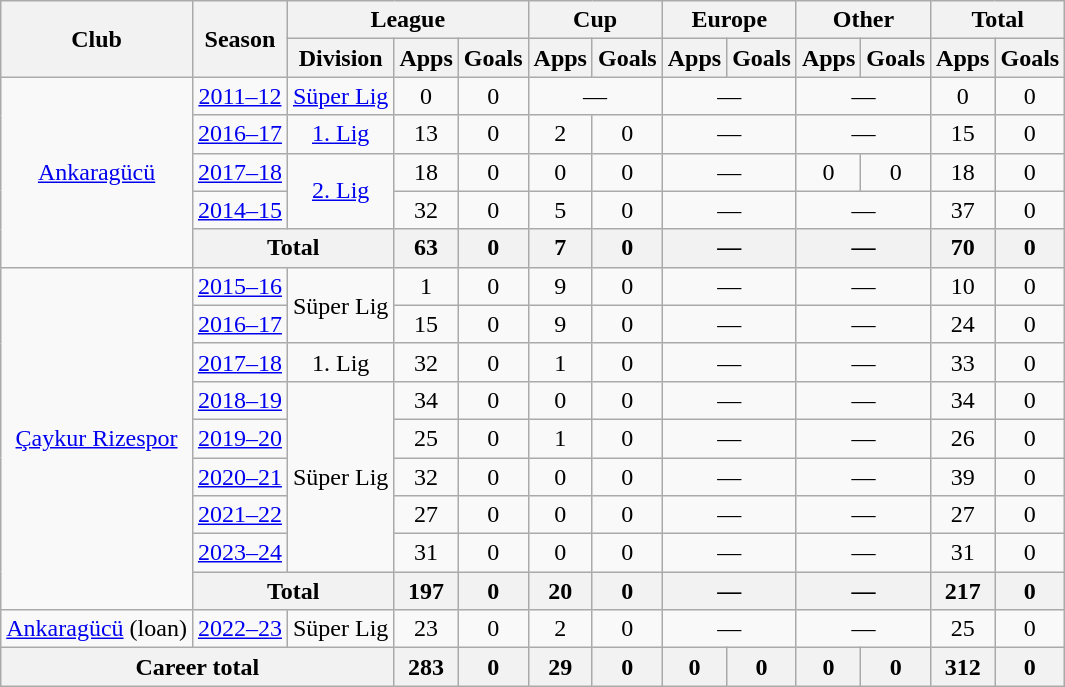<table class="wikitable" style="text-align: center">
<tr>
<th rowspan="2">Club</th>
<th rowspan="2">Season</th>
<th colspan="3">League</th>
<th colspan="2">Cup</th>
<th colspan="2">Europe</th>
<th colspan="2">Other</th>
<th colspan="2">Total</th>
</tr>
<tr>
<th>Division</th>
<th>Apps</th>
<th>Goals</th>
<th>Apps</th>
<th>Goals</th>
<th>Apps</th>
<th>Goals</th>
<th>Apps</th>
<th>Goals</th>
<th>Apps</th>
<th>Goals</th>
</tr>
<tr>
<td rowspan="5"><a href='#'>Ankaragücü</a></td>
<td><a href='#'>2011–12</a></td>
<td><a href='#'>Süper Lig</a></td>
<td>0</td>
<td>0</td>
<td colspan="2">—</td>
<td colspan="2">—</td>
<td colspan="2">—</td>
<td>0</td>
<td>0</td>
</tr>
<tr>
<td><a href='#'>2016–17</a></td>
<td><a href='#'>1. Lig</a></td>
<td>13</td>
<td>0</td>
<td>2</td>
<td>0</td>
<td colspan="2">—</td>
<td colspan="2">—</td>
<td>15</td>
<td>0</td>
</tr>
<tr>
<td><a href='#'>2017–18</a></td>
<td rowspan="2"><a href='#'>2. Lig</a></td>
<td>18</td>
<td>0</td>
<td>0</td>
<td>0</td>
<td colspan="2">—</td>
<td>0</td>
<td>0</td>
<td>18</td>
<td>0</td>
</tr>
<tr>
<td><a href='#'>2014–15</a></td>
<td>32</td>
<td>0</td>
<td>5</td>
<td>0</td>
<td colspan="2">—</td>
<td colspan="2">—</td>
<td>37</td>
<td>0</td>
</tr>
<tr>
<th colspan="2">Total</th>
<th>63</th>
<th>0</th>
<th>7</th>
<th>0</th>
<th colspan="2">—</th>
<th colspan="2">—</th>
<th>70</th>
<th>0</th>
</tr>
<tr>
<td rowspan="9"><a href='#'>Çaykur Rizespor</a></td>
<td><a href='#'>2015–16</a></td>
<td rowspan="2">Süper Lig</td>
<td>1</td>
<td>0</td>
<td>9</td>
<td>0</td>
<td colspan="2">—</td>
<td colspan="2">—</td>
<td>10</td>
<td>0</td>
</tr>
<tr>
<td><a href='#'>2016–17</a></td>
<td>15</td>
<td>0</td>
<td>9</td>
<td>0</td>
<td colspan="2">—</td>
<td colspan="2">—</td>
<td>24</td>
<td>0</td>
</tr>
<tr>
<td><a href='#'>2017–18</a></td>
<td>1. Lig</td>
<td>32</td>
<td>0</td>
<td>1</td>
<td>0</td>
<td colspan="2">—</td>
<td colspan="2">—</td>
<td>33</td>
<td>0</td>
</tr>
<tr>
<td><a href='#'>2018–19</a></td>
<td rowspan="5">Süper Lig</td>
<td>34</td>
<td>0</td>
<td>0</td>
<td>0</td>
<td colspan="2">—</td>
<td colspan="2">—</td>
<td>34</td>
<td>0</td>
</tr>
<tr>
<td><a href='#'>2019–20</a></td>
<td>25</td>
<td>0</td>
<td>1</td>
<td>0</td>
<td colspan="2">—</td>
<td colspan="2">—</td>
<td>26</td>
<td>0</td>
</tr>
<tr>
<td><a href='#'>2020–21</a></td>
<td>32</td>
<td>0</td>
<td>0</td>
<td>0</td>
<td colspan="2">—</td>
<td colspan="2">—</td>
<td>39</td>
<td>0</td>
</tr>
<tr>
<td><a href='#'>2021–22</a></td>
<td>27</td>
<td>0</td>
<td>0</td>
<td>0</td>
<td colspan="2">—</td>
<td colspan="2">—</td>
<td>27</td>
<td>0</td>
</tr>
<tr>
<td><a href='#'>2023–24</a></td>
<td>31</td>
<td>0</td>
<td>0</td>
<td>0</td>
<td colspan="2">—</td>
<td colspan="2">—</td>
<td>31</td>
<td>0</td>
</tr>
<tr>
<th colspan="2">Total</th>
<th>197</th>
<th>0</th>
<th>20</th>
<th>0</th>
<th colspan="2">—</th>
<th colspan="2">—</th>
<th>217</th>
<th>0</th>
</tr>
<tr>
<td><a href='#'>Ankaragücü</a> (loan)</td>
<td><a href='#'>2022–23</a></td>
<td>Süper Lig</td>
<td>23</td>
<td>0</td>
<td>2</td>
<td>0</td>
<td colspan="2">—</td>
<td colspan="2">—</td>
<td>25</td>
<td>0</td>
</tr>
<tr>
<th colspan="3">Career total</th>
<th>283</th>
<th>0</th>
<th>29</th>
<th>0</th>
<th>0</th>
<th>0</th>
<th>0</th>
<th>0</th>
<th>312</th>
<th>0</th>
</tr>
</table>
